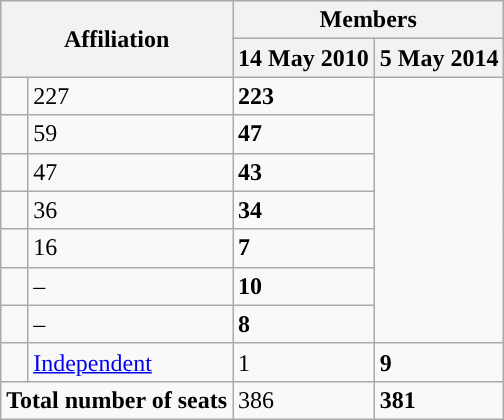<table class="wikitable" border="1">
<tr>
<th colspan="2" rowspan="2" style="vertical-align:middle;">Affiliation</th>
<th colspan="2" style="vertical-align:top;">Members</th>
</tr>
<tr>
<th>14 May 2010</th>
<th>5 May 2014</th>
</tr>
<tr>
<td></td>
<td>227</td>
<td><strong>223</strong></td>
</tr>
<tr>
<td></td>
<td>59</td>
<td><strong>47</strong></td>
</tr>
<tr>
<td></td>
<td>47</td>
<td><strong>43</strong></td>
</tr>
<tr>
<td></td>
<td>36</td>
<td><strong>34</strong></td>
</tr>
<tr>
<td></td>
<td>16</td>
<td><strong>7</strong></td>
</tr>
<tr>
<td></td>
<td>–</td>
<td><strong>10</strong></td>
</tr>
<tr>
<td></td>
<td>–</td>
<td><strong>8</strong></td>
</tr>
<tr>
<td style="background-color:"> </td>
<td><a href='#'>Independent</a> <br></td>
<td>1</td>
<td><strong>9</strong></td>
</tr>
<tr>
<td colspan="2" rowspan="1"><strong>Total number of seats</strong><br></td>
<td>386</td>
<td><strong>381</strong></td>
</tr>
</table>
